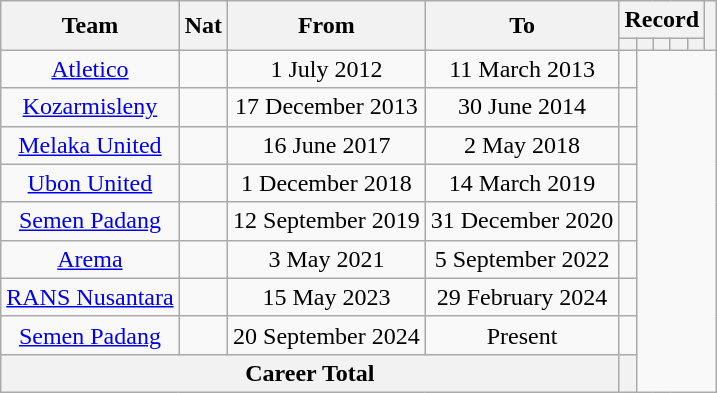<table class="wikitable" style="text-align:center">
<tr>
<th rowspan="2">Team</th>
<th rowspan="2">Nat</th>
<th rowspan="2">From</th>
<th rowspan="2">To</th>
<th colspan="5">Record</th>
<th rowspan="2"></th>
</tr>
<tr>
<th></th>
<th></th>
<th></th>
<th></th>
<th></th>
</tr>
<tr>
<td><a href='#'>Atletico</a></td>
<td></td>
<td>1 July 2012</td>
<td>11 March 2013<br></td>
<td></td>
</tr>
<tr>
<td><a href='#'>Kozarmisleny</a></td>
<td></td>
<td>17 December 2013</td>
<td>30 June 2014<br></td>
<td></td>
</tr>
<tr>
<td><a href='#'>Melaka United</a></td>
<td></td>
<td>16 June 2017</td>
<td>2 May 2018<br></td>
<td></td>
</tr>
<tr>
<td><a href='#'>Ubon United</a></td>
<td></td>
<td>1 December 2018</td>
<td>14 March 2019<br></td>
<td></td>
</tr>
<tr>
<td><a href='#'>Semen Padang</a></td>
<td></td>
<td>12 September 2019</td>
<td>31 December 2020<br></td>
<td></td>
</tr>
<tr>
<td><a href='#'>Arema</a></td>
<td></td>
<td>3 May 2021</td>
<td>5 September 2022<br></td>
<td></td>
</tr>
<tr>
<td><a href='#'>RANS Nusantara</a></td>
<td></td>
<td>15 May 2023</td>
<td>29 February 2024<br></td>
<td></td>
</tr>
<tr>
<td><a href='#'>Semen Padang</a></td>
<td></td>
<td>20 September 2024</td>
<td>Present<br></td>
<td></td>
</tr>
<tr>
<th colspan="4">Career Total<br></th>
<th></th>
</tr>
</table>
